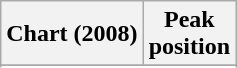<table class="wikitable sortable plainrowheaders" style="text-align:center">
<tr>
<th>Chart (2008)</th>
<th>Peak<br>position</th>
</tr>
<tr>
</tr>
<tr>
</tr>
<tr>
</tr>
<tr>
</tr>
<tr>
</tr>
<tr>
</tr>
<tr>
</tr>
<tr>
</tr>
<tr>
</tr>
<tr>
</tr>
<tr>
</tr>
<tr>
</tr>
<tr>
</tr>
<tr>
</tr>
<tr>
</tr>
<tr>
</tr>
<tr>
</tr>
<tr>
</tr>
<tr>
</tr>
<tr>
</tr>
<tr>
</tr>
<tr>
</tr>
<tr>
</tr>
<tr>
</tr>
<tr>
</tr>
</table>
